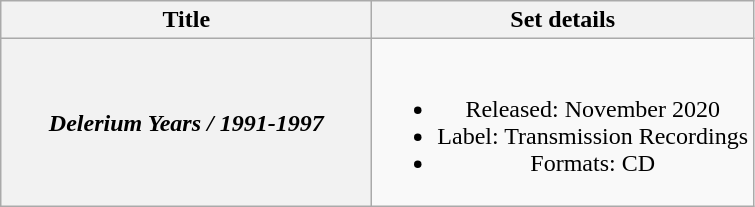<table class="wikitable plainrowheaders" style="text-align:center;">
<tr>
<th scope="col" style="width:15em;">Title</th>
<th scope="col">Set details</th>
</tr>
<tr>
<th scope="row"><em>Delerium Years / 1991-1997</em></th>
<td><br><ul><li>Released: November 2020</li><li>Label: Transmission Recordings</li><li>Formats: CD</li></ul></td>
</tr>
</table>
